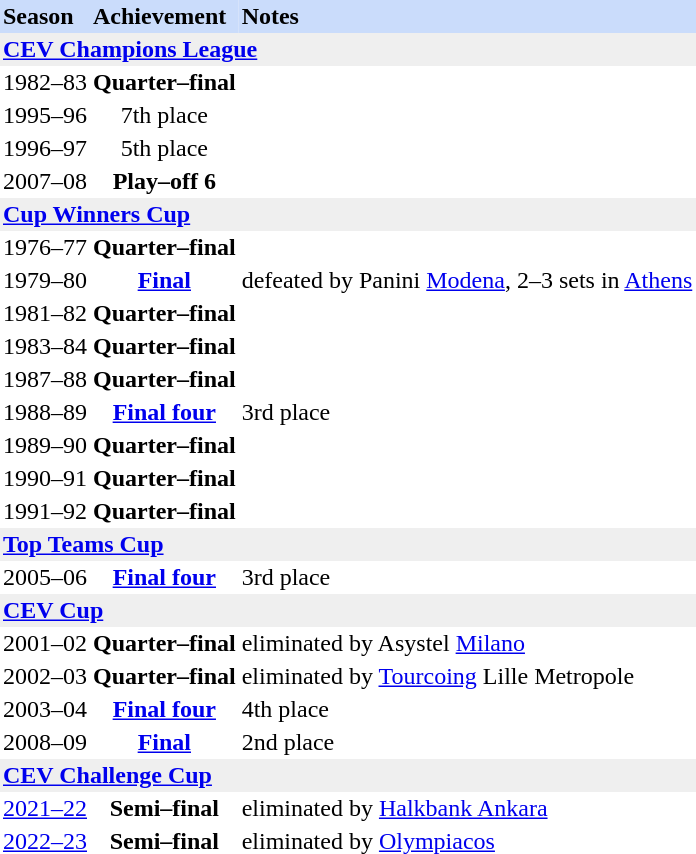<table class="toccolours" border="0" cellpadding="2" cellspacing="0" style="text-align: left; margin:0.5em;">
<tr style="background: #CADCFB">
<th>Season</th>
<th>Achievement</th>
<th>Notes</th>
</tr>
<tr>
<th colspan="4" style="background: #EFEFEF"><a href='#'>CEV Champions League</a></th>
</tr>
<tr>
<td align="center">1982–83</td>
<td align="center"><strong>Quarter–final</strong></td>
<td align="left"></td>
</tr>
<tr>
<td align="center">1995–96</td>
<td align="center">7th place</td>
<td align="left"></td>
</tr>
<tr>
<td align="center">1996–97</td>
<td align="center">5th place</td>
<td align="left"></td>
</tr>
<tr>
<td align="center">2007–08</td>
<td align="center"><strong>Play–off 6</strong></td>
<td align="left"></td>
</tr>
<tr>
<th colspan="4" style="background: #EFEFEF"><a href='#'>Cup Winners Cup</a></th>
</tr>
<tr>
<td align="center">1976–77</td>
<td align="center"><strong>Quarter–final</strong></td>
</tr>
<tr>
<td align="center">1979–80</td>
<td align="center"><strong><a href='#'>Final</a></strong></td>
<td align="left">defeated by Panini <a href='#'>Modena</a>, 2–3 sets in <a href='#'>Athens</a></td>
</tr>
<tr>
<td align="center">1981–82</td>
<td align="center"><strong>Quarter–final</strong></td>
</tr>
<tr>
<td align="center">1983–84</td>
<td align="center"><strong>Quarter–final</strong></td>
</tr>
<tr>
<td align="center">1987–88</td>
<td align="center"><strong>Quarter–final</strong></td>
</tr>
<tr>
<td align="center">1988–89</td>
<td align="center"><strong><a href='#'>Final four</a></strong></td>
<td align="left">3rd place</td>
</tr>
<tr>
<td align="center">1989–90</td>
<td align="center"><strong>Quarter–final</strong></td>
</tr>
<tr>
<td align="center">1990–91</td>
<td align="center"><strong>Quarter–final</strong></td>
</tr>
<tr>
<td align="center">1991–92</td>
<td align="center"><strong>Quarter–final</strong></td>
</tr>
<tr>
<th colspan="4" style="background: #EFEFEF"><a href='#'>Top Teams Cup</a></th>
</tr>
<tr>
<td align="center">2005–06</td>
<td align="center"><strong><a href='#'>Final four</a></strong></td>
<td align="left">3rd place</td>
</tr>
<tr>
<th colspan="4" style="background: #EFEFEF"><a href='#'>CEV Cup</a></th>
</tr>
<tr>
<td align="center">2001–02</td>
<td align="center"><strong>Quarter–final</strong></td>
<td align="left">eliminated by Asystel <a href='#'>Milano</a></td>
</tr>
<tr>
<td align="center">2002–03</td>
<td align="center"><strong>Quarter–final</strong></td>
<td align="left">eliminated by <a href='#'>Tourcoing</a> Lille Metropole</td>
</tr>
<tr>
<td align="center">2003–04</td>
<td align="center"><strong><a href='#'>Final four</a></strong></td>
<td align="left">4th place</td>
</tr>
<tr>
<td align="center">2008–09</td>
<td align="center"><strong><a href='#'>Final</a></strong></td>
<td align="left">2nd place</td>
</tr>
<tr>
<th colspan="4" style="background: #EFEFEF"><a href='#'>CEV Challenge Cup</a></th>
</tr>
<tr>
<td align="center"><a href='#'>2021–22</a></td>
<td align="center"><strong>Semi–final</strong></td>
<td align="left">eliminated by <a href='#'>Halkbank Ankara</a></td>
</tr>
<tr>
<td align="center"><a href='#'>2022–23</a></td>
<td align="center"><strong>Semi–final</strong></td>
<td align="left">eliminated by <a href='#'>Olympiacos</a></td>
</tr>
</table>
